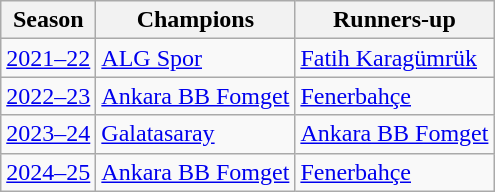<table class="wikitable">
<tr style="background ||beige;">
<th>Season</th>
<th>Champions</th>
<th>Runners-up</th>
</tr>
<tr>
<td><a href='#'>2021–22</a></td>
<td><a href='#'>ALG Spor</a></td>
<td><a href='#'>Fatih Karagümrük</a></td>
</tr>
<tr>
<td><a href='#'>2022–23</a></td>
<td><a href='#'>Ankara BB Fomget</a></td>
<td><a href='#'>Fenerbahçe</a></td>
</tr>
<tr>
<td><a href='#'>2023–24</a></td>
<td><a href='#'>Galatasaray</a></td>
<td><a href='#'>Ankara BB Fomget</a></td>
</tr>
<tr>
<td><a href='#'>2024–25</a></td>
<td><a href='#'>Ankara BB Fomget</a></td>
<td><a href='#'>Fenerbahçe</a></td>
</tr>
</table>
